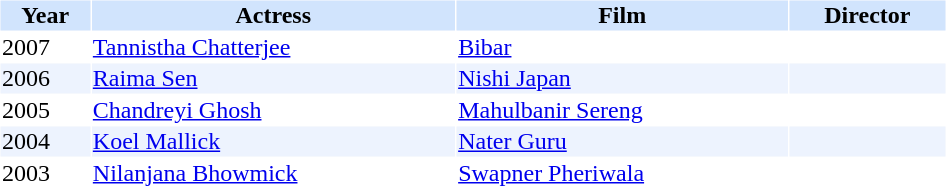<table cellspacing="1" cellpadding="1" border="0" width="50%">
<tr bgcolor="#d1e4fd">
<th>Year</th>
<th>Actress</th>
<th>Film</th>
<th>Director</th>
</tr>
<tr>
<td>2007</td>
<td><a href='#'>Tannistha Chatterjee</a></td>
<td><a href='#'>Bibar</a></td>
<td></td>
</tr>
<tr bgcolor=#edf3fe>
<td>2006</td>
<td><a href='#'>Raima Sen</a></td>
<td><a href='#'>Nishi Japan</a></td>
<td></td>
</tr>
<tr>
<td>2005</td>
<td><a href='#'>Chandreyi Ghosh</a></td>
<td><a href='#'>Mahulbanir Sereng</a></td>
<td></td>
</tr>
<tr bgcolor=#edf3fe>
<td>2004</td>
<td><a href='#'>Koel Mallick</a></td>
<td><a href='#'>Nater Guru</a></td>
<td></td>
</tr>
<tr>
<td>2003</td>
<td><a href='#'>Nilanjana Bhowmick</a></td>
<td><a href='#'>Swapner Pheriwala</a></td>
<td></td>
</tr>
<tr bgcolor=#edf3fe>
</tr>
</table>
